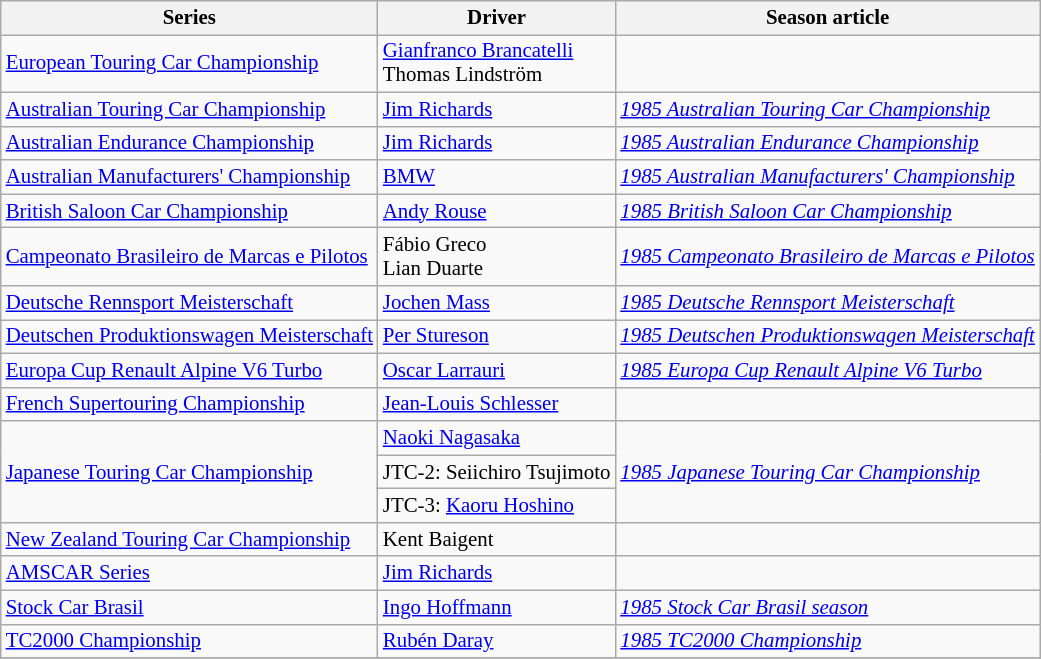<table class="wikitable" style="font-size: 87%;">
<tr>
<th>Series</th>
<th>Driver</th>
<th>Season article</th>
</tr>
<tr>
<td><a href='#'>European Touring Car Championship</a></td>
<td> <a href='#'>Gianfranco Brancatelli</a><br> Thomas Lindström</td>
<td></td>
</tr>
<tr>
<td><a href='#'>Australian Touring Car Championship</a></td>
<td> <a href='#'>Jim Richards</a></td>
<td><em><a href='#'>1985 Australian Touring Car Championship</a></em></td>
</tr>
<tr>
<td><a href='#'>Australian Endurance Championship</a></td>
<td> <a href='#'>Jim Richards</a></td>
<td><em><a href='#'>1985 Australian Endurance Championship</a></em></td>
</tr>
<tr>
<td><a href='#'>Australian Manufacturers' Championship</a></td>
<td> <a href='#'>BMW</a></td>
<td><em><a href='#'>1985 Australian Manufacturers' Championship</a></em></td>
</tr>
<tr>
<td><a href='#'>British Saloon Car Championship</a></td>
<td> <a href='#'>Andy Rouse</a></td>
<td><em><a href='#'>1985 British Saloon Car Championship</a></em></td>
</tr>
<tr>
<td><a href='#'>Campeonato Brasileiro de Marcas e Pilotos</a></td>
<td> Fábio Greco<br> Lian Duarte</td>
<td><em><a href='#'>1985 Campeonato Brasileiro de Marcas e Pilotos</a></em></td>
</tr>
<tr>
<td><a href='#'>Deutsche Rennsport Meisterschaft</a></td>
<td> <a href='#'>Jochen Mass</a></td>
<td><em><a href='#'>1985 Deutsche Rennsport Meisterschaft</a></em></td>
</tr>
<tr>
<td><a href='#'>Deutschen Produktionswagen Meisterschaft</a></td>
<td> <a href='#'>Per Stureson</a></td>
<td><em><a href='#'>1985 Deutschen Produktionswagen Meisterschaft</a></em></td>
</tr>
<tr>
<td><a href='#'>Europa Cup Renault Alpine V6 Turbo</a></td>
<td> <a href='#'>Oscar Larrauri</a></td>
<td><em><a href='#'>1985 Europa Cup Renault Alpine V6 Turbo</a></em></td>
</tr>
<tr>
<td><a href='#'>French Supertouring Championship</a></td>
<td> <a href='#'>Jean-Louis Schlesser</a></td>
<td></td>
</tr>
<tr>
<td rowspan=3><a href='#'>Japanese Touring Car Championship</a></td>
<td> <a href='#'>Naoki Nagasaka</a></td>
<td rowspan=3><em><a href='#'>1985 Japanese Touring Car Championship</a></em></td>
</tr>
<tr>
<td>JTC-2:  Seiichiro Tsujimoto</td>
</tr>
<tr>
<td>JTC-3:  <a href='#'>Kaoru Hoshino</a></td>
</tr>
<tr>
<td><a href='#'>New Zealand Touring Car Championship</a></td>
<td> Kent Baigent</td>
<td></td>
</tr>
<tr>
<td><a href='#'>AMSCAR Series</a></td>
<td> <a href='#'>Jim Richards</a></td>
<td></td>
</tr>
<tr>
<td><a href='#'>Stock Car Brasil</a></td>
<td> <a href='#'>Ingo Hoffmann</a></td>
<td><em><a href='#'>1985 Stock Car Brasil season</a></em></td>
</tr>
<tr>
<td><a href='#'>TC2000 Championship</a></td>
<td> <a href='#'>Rubén Daray</a></td>
<td><em><a href='#'>1985 TC2000 Championship</a></em></td>
</tr>
<tr>
</tr>
</table>
